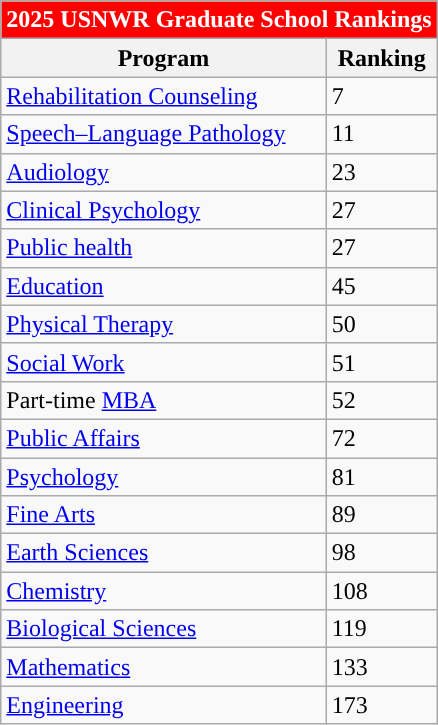<table class="wikitable sortable collapsible collapsed" style="float:right" "text-align:center">
<tr>
<th colspan=4 style="background:#FF0000; color:#FFFFFF; ">2025 USNWR Graduate School Rankings</th>
</tr>
<tr>
<th>Program</th>
<th>Ranking</th>
</tr>
<tr>
<td><a href='#'>Rehabilitation Counseling</a></td>
<td>7</td>
</tr>
<tr>
<td><a href='#'>Speech–Language Pathology</a></td>
<td>11</td>
</tr>
<tr>
<td><a href='#'>Audiology</a></td>
<td>23</td>
</tr>
<tr>
<td><a href='#'>Clinical Psychology</a></td>
<td>27</td>
</tr>
<tr>
<td><a href='#'>Public health</a></td>
<td>27</td>
</tr>
<tr>
<td><a href='#'>Education</a></td>
<td>45</td>
</tr>
<tr>
<td><a href='#'>Physical Therapy</a></td>
<td>50</td>
</tr>
<tr>
<td><a href='#'>Social Work</a></td>
<td>51</td>
</tr>
<tr>
<td>Part-time <a href='#'>MBA</a></td>
<td>52</td>
</tr>
<tr>
<td><a href='#'>Public Affairs</a></td>
<td>72</td>
</tr>
<tr>
<td><a href='#'>Psychology</a></td>
<td>81</td>
</tr>
<tr>
<td><a href='#'>Fine Arts</a></td>
<td>89</td>
</tr>
<tr>
<td><a href='#'>Earth Sciences</a></td>
<td>98</td>
</tr>
<tr>
<td><a href='#'>Chemistry</a></td>
<td>108</td>
</tr>
<tr>
<td><a href='#'>Biological Sciences</a></td>
<td>119</td>
</tr>
<tr>
<td><a href='#'>Mathematics</a></td>
<td>133</td>
</tr>
<tr>
<td><a href='#'>Engineering</a></td>
<td>173</td>
</tr>
</table>
